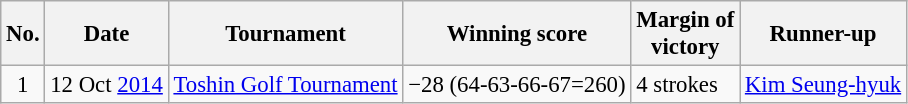<table class="wikitable" style="font-size:95%;">
<tr>
<th>No.</th>
<th>Date</th>
<th>Tournament</th>
<th>Winning score</th>
<th>Margin of<br>victory</th>
<th>Runner-up</th>
</tr>
<tr>
<td align=center>1</td>
<td align=right>12 Oct <a href='#'>2014</a></td>
<td><a href='#'>Toshin Golf Tournament</a></td>
<td>−28 (64-63-66-67=260)</td>
<td>4 strokes</td>
<td> <a href='#'>Kim Seung-hyuk</a></td>
</tr>
</table>
